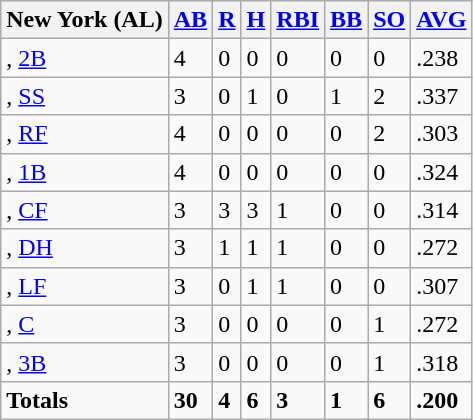<table class="wikitable sortable">
<tr>
<th>New York (AL)</th>
<th><a href='#'>AB</a></th>
<th><a href='#'>R</a></th>
<th><a href='#'>H</a></th>
<th><a href='#'>RBI</a></th>
<th><a href='#'>BB</a></th>
<th><a href='#'>SO</a></th>
<th><a href='#'>AVG</a></th>
</tr>
<tr>
<td>, <a href='#'>2B</a></td>
<td>4</td>
<td>0</td>
<td>0</td>
<td>0</td>
<td>0</td>
<td>0</td>
<td>.238</td>
</tr>
<tr>
<td>, <a href='#'>SS</a></td>
<td>3</td>
<td>0</td>
<td>1</td>
<td>0</td>
<td>1</td>
<td>2</td>
<td>.337</td>
</tr>
<tr>
<td>, <a href='#'>RF</a></td>
<td>4</td>
<td>0</td>
<td>0</td>
<td>0</td>
<td>0</td>
<td>2</td>
<td>.303</td>
</tr>
<tr>
<td>, <a href='#'>1B</a></td>
<td>4</td>
<td>0</td>
<td>0</td>
<td>0</td>
<td>0</td>
<td>0</td>
<td>.324</td>
</tr>
<tr>
<td>, <a href='#'>CF</a></td>
<td>3</td>
<td>3</td>
<td>3</td>
<td>1</td>
<td>0</td>
<td>0</td>
<td>.314</td>
</tr>
<tr>
<td>, <a href='#'>DH</a></td>
<td>3</td>
<td>1</td>
<td>1</td>
<td>1</td>
<td>0</td>
<td>0</td>
<td>.272</td>
</tr>
<tr>
<td>, <a href='#'>LF</a></td>
<td>3</td>
<td>0</td>
<td>1</td>
<td>1</td>
<td>0</td>
<td>0</td>
<td>.307</td>
</tr>
<tr>
<td>, <a href='#'>C</a></td>
<td>3</td>
<td>0</td>
<td>0</td>
<td>0</td>
<td>0</td>
<td>1</td>
<td>.272</td>
</tr>
<tr>
<td>, <a href='#'>3B</a></td>
<td>3</td>
<td>0</td>
<td>0</td>
<td>0</td>
<td>0</td>
<td>1</td>
<td>.318</td>
</tr>
<tr class="sortbottom">
<td><strong>Totals</strong></td>
<td><strong>30</strong></td>
<td><strong>4</strong></td>
<td><strong>6</strong></td>
<td><strong>3</strong></td>
<td><strong>1</strong></td>
<td><strong>6</strong></td>
<td><strong>.200</strong></td>
</tr>
</table>
